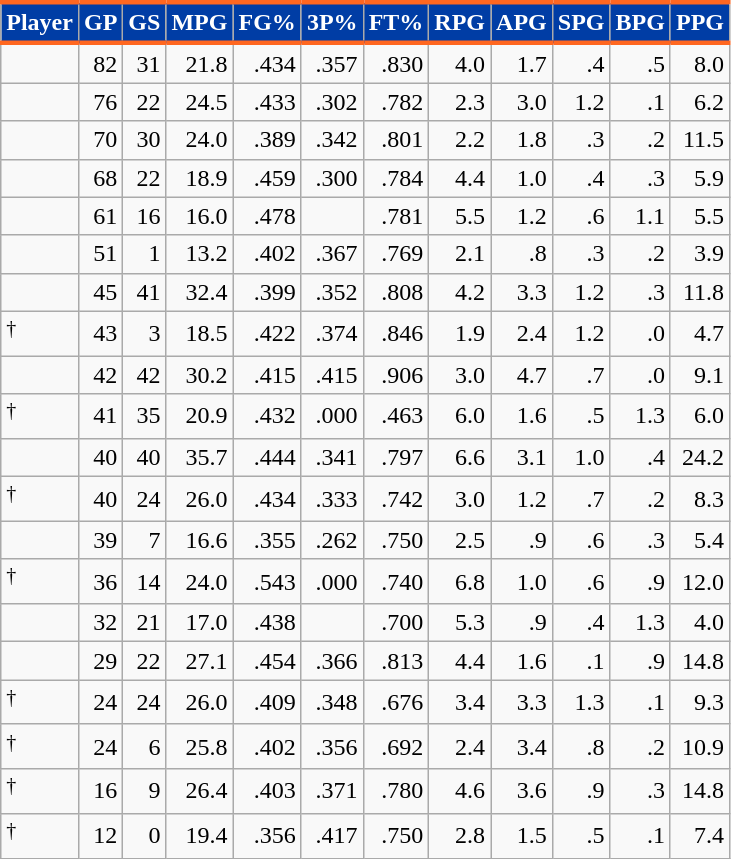<table class="wikitable sortable" style="text-align:right;">
<tr>
<th style="background:#003DA5; color:#FFFFFF; border-top:#FF6720 3px solid; border-bottom:#FF6720 3px solid;">Player</th>
<th style="background:#003DA5; color:#FFFFFF; border-top:#FF6720 3px solid; border-bottom:#FF6720 3px solid;">GP</th>
<th style="background:#003DA5; color:#FFFFFF; border-top:#FF6720 3px solid; border-bottom:#FF6720 3px solid;">GS</th>
<th style="background:#003DA5; color:#FFFFFF; border-top:#FF6720 3px solid; border-bottom:#FF6720 3px solid;">MPG</th>
<th style="background:#003DA5; color:#FFFFFF; border-top:#FF6720 3px solid; border-bottom:#FF6720 3px solid;">FG%</th>
<th style="background:#003DA5; color:#FFFFFF; border-top:#FF6720 3px solid; border-bottom:#FF6720 3px solid;">3P%</th>
<th style="background:#003DA5; color:#FFFFFF; border-top:#FF6720 3px solid; border-bottom:#FF6720 3px solid;">FT%</th>
<th style="background:#003DA5; color:#FFFFFF; border-top:#FF6720 3px solid; border-bottom:#FF6720 3px solid;">RPG</th>
<th style="background:#003DA5; color:#FFFFFF; border-top:#FF6720 3px solid; border-bottom:#FF6720 3px solid;">APG</th>
<th style="background:#003DA5; color:#FFFFFF; border-top:#FF6720 3px solid; border-bottom:#FF6720 3px solid;">SPG</th>
<th style="background:#003DA5; color:#FFFFFF; border-top:#FF6720 3px solid; border-bottom:#FF6720 3px solid;">BPG</th>
<th style="background:#003DA5; color:#FFFFFF; border-top:#FF6720 3px solid; border-bottom:#FF6720 3px solid;">PPG</th>
</tr>
<tr>
<td style="text-align:left;"></td>
<td>82</td>
<td>31</td>
<td>21.8</td>
<td>.434</td>
<td>.357</td>
<td>.830</td>
<td>4.0</td>
<td>1.7</td>
<td>.4</td>
<td>.5</td>
<td>8.0</td>
</tr>
<tr>
<td style="text-align:left;"></td>
<td>76</td>
<td>22</td>
<td>24.5</td>
<td>.433</td>
<td>.302</td>
<td>.782</td>
<td>2.3</td>
<td>3.0</td>
<td>1.2</td>
<td>.1</td>
<td>6.2</td>
</tr>
<tr>
<td style="text-align:left;"></td>
<td>70</td>
<td>30</td>
<td>24.0</td>
<td>.389</td>
<td>.342</td>
<td>.801</td>
<td>2.2</td>
<td>1.8</td>
<td>.3</td>
<td>.2</td>
<td>11.5</td>
</tr>
<tr>
<td style="text-align:left;"></td>
<td>68</td>
<td>22</td>
<td>18.9</td>
<td>.459</td>
<td>.300</td>
<td>.784</td>
<td>4.4</td>
<td>1.0</td>
<td>.4</td>
<td>.3</td>
<td>5.9</td>
</tr>
<tr>
<td style="text-align:left;"></td>
<td>61</td>
<td>16</td>
<td>16.0</td>
<td>.478</td>
<td></td>
<td>.781</td>
<td>5.5</td>
<td>1.2</td>
<td>.6</td>
<td>1.1</td>
<td>5.5</td>
</tr>
<tr>
<td style="text-align:left;"></td>
<td>51</td>
<td>1</td>
<td>13.2</td>
<td>.402</td>
<td>.367</td>
<td>.769</td>
<td>2.1</td>
<td>.8</td>
<td>.3</td>
<td>.2</td>
<td>3.9</td>
</tr>
<tr>
<td style="text-align:left;"></td>
<td>45</td>
<td>41</td>
<td>32.4</td>
<td>.399</td>
<td>.352</td>
<td>.808</td>
<td>4.2</td>
<td>3.3</td>
<td>1.2</td>
<td>.3</td>
<td>11.8</td>
</tr>
<tr>
<td style="text-align:left;"><sup>†</sup></td>
<td>43</td>
<td>3</td>
<td>18.5</td>
<td>.422</td>
<td>.374</td>
<td>.846</td>
<td>1.9</td>
<td>2.4</td>
<td>1.2</td>
<td>.0</td>
<td>4.7</td>
</tr>
<tr>
<td style="text-align:left;"></td>
<td>42</td>
<td>42</td>
<td>30.2</td>
<td>.415</td>
<td>.415</td>
<td>.906</td>
<td>3.0</td>
<td>4.7</td>
<td>.7</td>
<td>.0</td>
<td>9.1</td>
</tr>
<tr>
<td style="text-align:left;"><sup>†</sup></td>
<td>41</td>
<td>35</td>
<td>20.9</td>
<td>.432</td>
<td>.000</td>
<td>.463</td>
<td>6.0</td>
<td>1.6</td>
<td>.5</td>
<td>1.3</td>
<td>6.0</td>
</tr>
<tr>
<td style="text-align:left;"></td>
<td>40</td>
<td>40</td>
<td>35.7</td>
<td>.444</td>
<td>.341</td>
<td>.797</td>
<td>6.6</td>
<td>3.1</td>
<td>1.0</td>
<td>.4</td>
<td>24.2</td>
</tr>
<tr>
<td style="text-align:left;"><sup>†</sup></td>
<td>40</td>
<td>24</td>
<td>26.0</td>
<td>.434</td>
<td>.333</td>
<td>.742</td>
<td>3.0</td>
<td>1.2</td>
<td>.7</td>
<td>.2</td>
<td>8.3</td>
</tr>
<tr>
<td style="text-align:left;"></td>
<td>39</td>
<td>7</td>
<td>16.6</td>
<td>.355</td>
<td>.262</td>
<td>.750</td>
<td>2.5</td>
<td>.9</td>
<td>.6</td>
<td>.3</td>
<td>5.4</td>
</tr>
<tr>
<td style="text-align:left;"><sup>†</sup></td>
<td>36</td>
<td>14</td>
<td>24.0</td>
<td>.543</td>
<td>.000</td>
<td>.740</td>
<td>6.8</td>
<td>1.0</td>
<td>.6</td>
<td>.9</td>
<td>12.0</td>
</tr>
<tr>
<td style="text-align:left;"></td>
<td>32</td>
<td>21</td>
<td>17.0</td>
<td>.438</td>
<td></td>
<td>.700</td>
<td>5.3</td>
<td>.9</td>
<td>.4</td>
<td>1.3</td>
<td>4.0</td>
</tr>
<tr>
<td style="text-align:left;"></td>
<td>29</td>
<td>22</td>
<td>27.1</td>
<td>.454</td>
<td>.366</td>
<td>.813</td>
<td>4.4</td>
<td>1.6</td>
<td>.1</td>
<td>.9</td>
<td>14.8</td>
</tr>
<tr>
<td style="text-align:left;"><sup>†</sup></td>
<td>24</td>
<td>24</td>
<td>26.0</td>
<td>.409</td>
<td>.348</td>
<td>.676</td>
<td>3.4</td>
<td>3.3</td>
<td>1.3</td>
<td>.1</td>
<td>9.3</td>
</tr>
<tr>
<td style="text-align:left;"><sup>†</sup></td>
<td>24</td>
<td>6</td>
<td>25.8</td>
<td>.402</td>
<td>.356</td>
<td>.692</td>
<td>2.4</td>
<td>3.4</td>
<td>.8</td>
<td>.2</td>
<td>10.9</td>
</tr>
<tr>
<td style="text-align:left;"><sup>†</sup></td>
<td>16</td>
<td>9</td>
<td>26.4</td>
<td>.403</td>
<td>.371</td>
<td>.780</td>
<td>4.6</td>
<td>3.6</td>
<td>.9</td>
<td>.3</td>
<td>14.8</td>
</tr>
<tr>
<td style="text-align:left;"><sup>†</sup></td>
<td>12</td>
<td>0</td>
<td>19.4</td>
<td>.356</td>
<td>.417</td>
<td>.750</td>
<td>2.8</td>
<td>1.5</td>
<td>.5</td>
<td>.1</td>
<td>7.4</td>
</tr>
</table>
